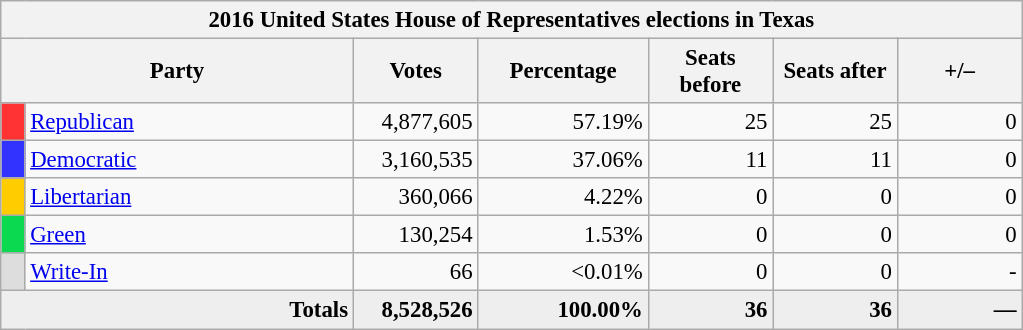<table class="wikitable" style="font-size: 95%;">
<tr>
<th colspan="7">2016 United States House of Representatives elections in Texas</th>
</tr>
<tr>
<th colspan=2 style="width: 15em">Party</th>
<th style="width: 5em">Votes</th>
<th style="width: 7em">Percentage</th>
<th style="width: 5em">Seats before</th>
<th style="width: 5em">Seats after</th>
<th style="width: 5em">+/–</th>
</tr>
<tr>
<th style="background-color:#FF3333; width: 3px"></th>
<td style="width: 130px"><a href='#'>Republican</a></td>
<td align="right">4,877,605</td>
<td align="right">57.19%</td>
<td align="right">25</td>
<td align="right">25</td>
<td align="right">0</td>
</tr>
<tr>
<th style="background-color:#3333FF; width: 3px"></th>
<td style="width: 130px"><a href='#'>Democratic</a></td>
<td align="right">3,160,535</td>
<td align="right">37.06%</td>
<td align="right">11</td>
<td align="right">11</td>
<td align="right">0</td>
</tr>
<tr>
<th style="background-color:#FFCC00; width: 3px"></th>
<td style="width: 130px"><a href='#'>Libertarian</a></td>
<td align="right">360,066</td>
<td align="right">4.22%</td>
<td align="right">0</td>
<td align="right">0</td>
<td align="right">0</td>
</tr>
<tr>
<th style="background-color:#0BDA51; width: 3px"></th>
<td style="width: 130px"><a href='#'>Green</a></td>
<td align="right">130,254</td>
<td align="right">1.53%</td>
<td align="right">0</td>
<td align="right">0</td>
<td align="right">0</td>
</tr>
<tr>
<th style="background-color:#DDDDDD; width: 3px"></th>
<td style="width: 130px"><a href='#'>Write-In</a></td>
<td align="right">66</td>
<td align="right"><0.01%</td>
<td align="right">0</td>
<td align="right">0</td>
<td align="right">-</td>
</tr>
<tr bgcolor="#EEEEEE">
<td colspan="2" align="right"><strong>Totals</strong></td>
<td align="right"><strong>8,528,526</strong></td>
<td align="right"><strong>100.00%</strong></td>
<td align="right"><strong>36</strong></td>
<td align="right"><strong>36</strong></td>
<td align="right"><strong>—</strong></td>
</tr>
</table>
